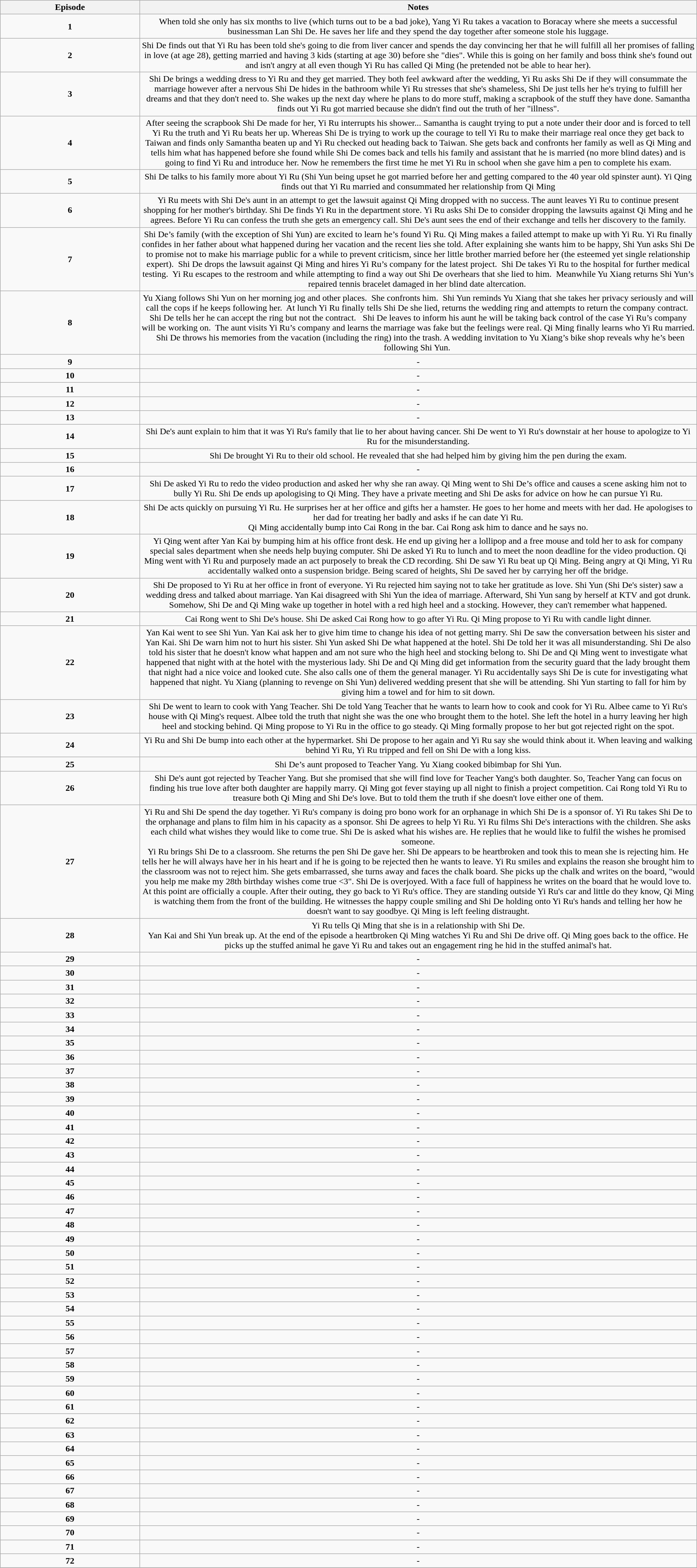<table class="wikitable" width="100%">
<tr>
<th width="5%">Episode</th>
<th width="20%">Notes</th>
</tr>
<tr align="center">
<td><strong>1</strong></td>
<td>When told she only has six months to live (which turns out to be a bad joke), Yang Yi Ru takes a vacation to Boracay where she meets a successful businessman Lan Shi De. He saves her life and they spend the day together after someone stole his luggage.</td>
</tr>
<tr align="center">
<td><strong>2</strong></td>
<td>Shi De finds out that Yi Ru has been told she's going to die from liver cancer and spends the day convincing her that he will fulfill all her promises of falling in love (at age 28), getting married and having 3 kids (starting at age 30) before she "dies". While this is going on her family and boss think she's found out and isn't angry at all even though Yi Ru has called Qi Ming (he pretended not be able to hear her).</td>
</tr>
<tr align="center">
<td><strong>3</strong></td>
<td>Shi De brings a wedding dress to Yi Ru and they get married. They both feel awkward after the wedding, Yi Ru asks Shi De if they will consummate the marriage however after a nervous Shi De hides in the bathroom while Yi Ru stresses that she's shameless, Shi De just tells her he's trying to fulfill her dreams and that they don't need to. She wakes up the next day where he plans to do more stuff, making a scrapbook of the stuff they have done. Samantha finds out Yi Ru got married because she didn't find out the truth of her "illness".</td>
</tr>
<tr align="center">
<td><strong>4</strong></td>
<td>After seeing the scrapbook Shi De made for her, Yi Ru interrupts his shower... Samantha is caught trying to put a note under their door and is forced to tell Yi Ru the truth and Yi Ru beats her up. Whereas Shi De is trying to work up the courage to tell Yi Ru to make their marriage real once they get back to Taiwan and finds only Samantha beaten up and Yi Ru checked out heading back to Taiwan. She gets back and confronts her family as well as Qi Ming and tells him what has happened before she found while Shi De comes back and tells his family and assistant that he is married (no more blind dates) and is going to find Yi Ru and introduce her. Now he remembers the first time he met Yi Ru in school when she gave him a pen to complete his exam.</td>
</tr>
<tr align="center">
<td><strong>5</strong></td>
<td>Shi De talks to his family more about Yi Ru (Shi Yun being upset he got married before her and getting compared to the 40 year old spinster aunt). Yi Qing finds out that Yi Ru married and consummated her relationship from Qi Ming</td>
</tr>
<tr align="center">
<td><strong>6</strong></td>
<td>Yi Ru meets with Shi De's aunt in an attempt to get the lawsuit against Qi Ming dropped with no success. The aunt leaves Yi Ru to continue present shopping for her mother's birthday.  Shi De finds Yi Ru in the department store.  Yi Ru asks Shi De to consider dropping the lawsuits against Qi Ming and he agrees.  Before Yi Ru can confess the truth she gets an emergency call.  Shi De's aunt sees the end of their exchange and tells her discovery to the family.</td>
</tr>
<tr align="center">
<td><strong>7</strong></td>
<td>Shi De’s family (with the exception of Shi Yun) are excited to learn he’s found Yi Ru. Qi Ming makes a failed attempt to make up with Yi Ru. Yi Ru finally confides in her father about what happened during her vacation and the recent lies she told. After explaining she wants him to be happy, Shi Yun asks Shi De to promise not to make his marriage public for a while to prevent criticism, since her little brother married before her (the esteemed yet single relationship expert).  Shi De drops the lawsuit against Qi Ming and hires Yi Ru’s company for the latest project.  Shi De takes Yi Ru to the hospital for further medical testing.  Yi Ru escapes to the restroom and while attempting to find a way out Shi De overhears that she lied to him.  Meanwhile Yu Xiang returns Shi Yun’s repaired tennis bracelet damaged in her blind date altercation. </td>
</tr>
<tr align="center">
<td><strong>8</strong></td>
<td>Yu Xiang follows Shi Yun on her morning jog and other places.  She confronts him.  Shi Yun reminds Yu Xiang that she takes her privacy seriously and will call the cops if he keeps following her.  At lunch Yi Ru finally tells Shi De she lied, returns the wedding ring and attempts to return the company contract.  Shi De tells her he can accept the ring but not the contract.   Shi De leaves to inform his aunt he will be taking back control of the case Yi Ru’s company will be working on.  The aunt visits Yi Ru’s company and learns the marriage was fake but the feelings were real. Qi Ming finally learns who Yi Ru married.   Shi De throws his memories from the vacation (including the ring) into the trash. A wedding invitation to Yu Xiang’s bike shop reveals why he’s been following Shi Yun. </td>
</tr>
<tr align="center">
<td><strong>9</strong></td>
<td>-</td>
</tr>
<tr align="center">
<td><strong>10</strong></td>
<td>-</td>
</tr>
<tr align="center">
<td><strong>11</strong></td>
<td>-</td>
</tr>
<tr align="center">
<td><strong>12</strong></td>
<td>-</td>
</tr>
<tr align="center">
<td><strong>13</strong></td>
<td>-</td>
</tr>
<tr align="center">
<td><strong>14</strong></td>
<td>Shi De's aunt explain to him that it was Yi Ru's family that lie to her about having cancer.  Shi De went to Yi Ru's downstair at her house to apologize to Yi Ru for the misunderstanding.</td>
</tr>
<tr align="center">
<td><strong>15</strong></td>
<td>Shi De brought Yi Ru to their old school.  He revealed that she had helped him by giving him the pen during the exam.</td>
</tr>
<tr align="center">
<td><strong>16</strong></td>
<td>-</td>
</tr>
<tr align="center">
<td><strong>17</strong></td>
<td>Shi De asked Yi Ru to redo the video production and asked her why she ran away.  Qi Ming went to Shi De’s office and causes a scene asking him not to bully Yi Ru.  Shi De ends up apologising to Qi Ming. They have a private meeting and Shi De asks for advice on how he can pursue Yi Ru.</td>
</tr>
<tr align="center">
<td><strong>18</strong></td>
<td>Shi De acts quickly on pursuing Yi Ru. He surprises her at her office and gifts her a hamster. He goes to her home and meets with her dad. He apologises to her dad for treating her badly and asks if he can date Yi Ru.<br>Qi Ming accidentally bump into Cai Rong in the bar.  Cai Rong ask him to dance and he says no.</td>
</tr>
<tr align="center">
<td><strong>19</strong></td>
<td>Yi Qing went after Yan Kai by bumping him at his office front desk.  He end up giving her a lollipop and a free mouse and told her to ask for company special sales department when she needs help buying computer.  Shi De asked Yi Ru to lunch and to meet the noon deadline for the video production.  Qi Ming went with Yi Ru and purposely made an act purposely to break the CD recording.  Shi De saw Yi Ru beat up Qi Ming.  Being angry at Qi Ming, Yi Ru accidentally walked onto a suspension bridge.  Being scared of heights, Shi De saved her by carrying her off the bridge.</td>
</tr>
<tr align="center">
<td><strong>20</strong></td>
<td>Shi De proposed to Yi Ru at her office in front of everyone.  Yi Ru rejected him saying not to take her gratitude as love.  Shi Yun (Shi De's sister) saw a wedding dress and talked about marriage.  Yan Kai disagreed with Shi Yun the idea of marriage.  Afterward, Shi Yun sang by herself at KTV and got drunk.  Somehow, Shi De and Qi Ming wake up together in hotel with a red high heel and a stocking.  However, they can't remember what happened.</td>
</tr>
<tr align="center">
<td><strong>21</strong></td>
<td>Cai Rong went to Shi De's house.  Shi De asked Cai Rong how to go after Yi Ru.  Qi Ming propose to Yi Ru with candle light dinner.</td>
</tr>
<tr align="center">
<td><strong>22</strong></td>
<td>Yan Kai went to see Shi Yun. Yan Kai ask her to give him time to change his idea of not getting marry.  Shi De saw the conversation between his sister and Yan Kai.  Shi De warn him not to hurt his sister. Shi Yun asked Shi De what happened at the hotel.  Shi De told her it was all misunderstanding. Shi De also told his sister that he doesn't know what happen and am not sure who the high heel and stocking belong to.  Shi De and Qi Ming went to investigate what happened that night with at the hotel with the mysterious lady.  Shi De and Qi Ming did get information from the security guard that the lady brought them that night had a nice voice and looked cute.  She also calls one of them the general manager.  Yi Ru accidentally says Shi De is cute for investigating what happened that night.  Yu Xiang (planning to revenge on Shi Yun) delivered wedding present that she will be attending.  Shi Yun starting to fall for him by giving him a towel and for him to sit down.</td>
</tr>
<tr align="center">
<td><strong>23</strong></td>
<td>Shi De went to learn to cook with Yang Teacher.  Shi De told Yang Teacher that he wants to learn how to cook and cook for Yi Ru.  Albee came to Yi Ru's house with Qi Ming's request.  Albee told the truth that night she was the one who brought them to the hotel.  She left the hotel in a hurry leaving her high heel and stocking behind.  Qi Ming propose to Yi Ru in the office to go steady.  Qi Ming formally propose to her but got rejected right on the spot.</td>
</tr>
<tr align="center">
<td><strong>24</strong></td>
<td>Yi Ru and Shi De bump into each other at the hypermarket.  Shi De propose to her again and Yi Ru say she would think about it.  When leaving and walking behind Yi Ru, Yi Ru tripped and fell on Shi De with a long kiss.</td>
</tr>
<tr align="center">
<td><strong>25</strong></td>
<td>Shi De’s aunt proposed to Teacher Yang.    Yu Xiang cooked bibimbap for Shi Yun.</td>
</tr>
<tr align="center">
<td><strong>26</strong></td>
<td>Shi De's aunt got rejected by Teacher Yang.  But she promised that she will find love for Teacher Yang's both daughter.  So, Teacher Yang can focus on finding his true love after both daughter are happily marry.  Qi Ming got fever staying up all night to finish a project competition.  Cai Rong told Yi Ru to treasure both Qi Ming and Shi De's love.  But to told them the truth if she doesn't love either one of them.</td>
</tr>
<tr align="center">
<td><strong>27</strong></td>
<td>Yi Ru and Shi De spend the day together. Yi Ru's company is doing pro bono work for an orphanage in which Shi De is a sponsor of. Yi Ru takes Shi De to the orphanage and plans to film him in his capacity as a sponsor. Shi De agrees to help Yi Ru. Yi Ru films Shi De's interactions with the children. She asks each child what wishes they would like to come true. Shi De is asked what his wishes are. He replies that he would like to fulfil the wishes he promised someone.<br>Yi Ru brings Shi De to a classroom. She returns the pen Shi De gave her. Shi De appears to be heartbroken and took this to mean she is rejecting him. He tells her he will always have her in his heart and if he is going to be rejected then he wants to leave. Yi Ru smiles and explains the reason she brought him to the classroom was not to reject him. She gets embarrassed, she turns away and faces the chalk board. She picks up the chalk and writes on the board, "would you help me make my 28th birthday wishes come true <3". Shi De is overjoyed. With a face full of happiness he writes on the board that he would love to. At this point are officially a couple. 
After their outing, they go back to Yi Ru's office. They are standing outside Yi Ru's car and little do they know, Qi Ming is watching them from the front of the building. He witnesses the happy couple smiling and Shi De holding onto Yi Ru's hands and telling her how he doesn't want to say goodbye. Qi Ming is left feeling distraught.</td>
</tr>
<tr align="center">
<td><strong>28</strong></td>
<td>Yi Ru tells Qi Ming that she is in a relationship with Shi De.<br>Yan Kai and Shi Yun break up.
At the end of the episode a heartbroken Qi Ming watches Yi Ru and Shi De drive off. Qi Ming goes back to the office. He picks up the stuffed animal he gave Yi Ru and takes out an engagement ring he hid in the stuffed animal's hat.</td>
</tr>
<tr align="center">
<td><strong>29</strong></td>
<td>-</td>
</tr>
<tr align="center">
<td><strong>30</strong></td>
<td>-</td>
</tr>
<tr align="center">
<td><strong>31</strong></td>
<td>-</td>
</tr>
<tr align="center">
<td><strong>32</strong></td>
<td>-</td>
</tr>
<tr align="center">
<td><strong>33</strong></td>
<td>-</td>
</tr>
<tr align="center">
<td><strong>34</strong></td>
<td>-</td>
</tr>
<tr align="center">
<td><strong>35</strong></td>
<td>-</td>
</tr>
<tr align="center">
<td><strong>36</strong></td>
<td>-</td>
</tr>
<tr align="center">
<td><strong>37</strong></td>
<td>-</td>
</tr>
<tr align="center">
<td><strong>38</strong></td>
<td>-</td>
</tr>
<tr align="center">
<td><strong>39</strong></td>
<td>-</td>
</tr>
<tr align="center">
<td><strong>40</strong></td>
<td>-</td>
</tr>
<tr align="center">
<td><strong>41</strong></td>
<td>-</td>
</tr>
<tr align="center">
<td><strong>42</strong></td>
<td>-</td>
</tr>
<tr align="center">
<td><strong>43</strong></td>
<td>-</td>
</tr>
<tr align="center">
<td><strong>44</strong></td>
<td>-</td>
</tr>
<tr align="center">
<td><strong>45</strong></td>
<td>-</td>
</tr>
<tr align="center">
<td><strong>46</strong></td>
<td>-</td>
</tr>
<tr align="center">
<td><strong>47</strong></td>
<td>-</td>
</tr>
<tr align="center">
<td><strong>48</strong></td>
<td>-</td>
</tr>
<tr align="center">
<td><strong>49</strong></td>
<td>-</td>
</tr>
<tr align="center">
<td><strong>50</strong></td>
<td>-</td>
</tr>
<tr align="center">
<td><strong>51</strong></td>
<td>-</td>
</tr>
<tr align="center">
<td><strong>52</strong></td>
<td>-</td>
</tr>
<tr align="center">
<td><strong>53</strong></td>
<td>-</td>
</tr>
<tr align="center">
<td><strong>54</strong></td>
<td>-</td>
</tr>
<tr align="center">
<td><strong>55</strong></td>
<td>-</td>
</tr>
<tr align="center">
<td><strong>56</strong></td>
<td>-</td>
</tr>
<tr align="center">
<td><strong>57</strong></td>
<td>-</td>
</tr>
<tr align="center">
<td><strong>58</strong></td>
<td>-</td>
</tr>
<tr align="center">
<td><strong>59</strong></td>
<td>-</td>
</tr>
<tr align="center">
<td><strong>60</strong></td>
<td>-</td>
</tr>
<tr align="center">
<td><strong>61</strong></td>
<td>-</td>
</tr>
<tr align="center">
<td><strong>62</strong></td>
<td>-</td>
</tr>
<tr align="center">
<td><strong>63</strong></td>
<td>-</td>
</tr>
<tr align="center">
<td><strong>64</strong></td>
<td>-</td>
</tr>
<tr align="center">
<td><strong>65</strong></td>
<td>-</td>
</tr>
<tr align="center">
<td><strong>66</strong></td>
<td>-</td>
</tr>
<tr align="center">
<td><strong>67</strong></td>
<td>-</td>
</tr>
<tr align="center">
<td><strong>68</strong></td>
<td>-</td>
</tr>
<tr align="center">
<td><strong>69</strong></td>
<td>-</td>
</tr>
<tr align="center">
<td><strong>70</strong></td>
<td>-</td>
</tr>
<tr align="center">
<td><strong>71</strong></td>
<td>-</td>
</tr>
<tr align="center">
<td><strong>72</strong></td>
<td>-</td>
</tr>
<tr align="center">
</tr>
</table>
